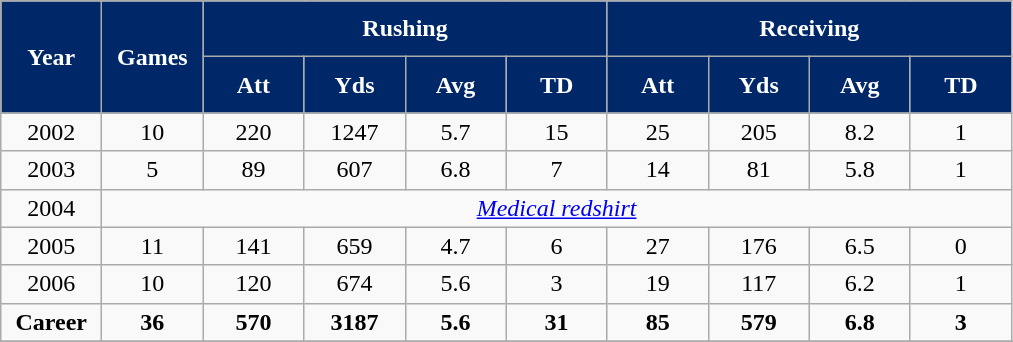<table class="wikitable" style="text-align: center">
<tr>
<th style="background:#002868; color:#FFFFFF" width="060" height="030" rowspan=2><strong>Year</strong></th>
<th style="background:#002868; color:#FFFFFF" width="060" height="030" rowspan=2><strong>Games</strong></th>
<th style="background:#002868; color:#FFFFFF" width="015" height="030" colspan=4 align=center><strong>Rushing</strong></th>
<th style="background:#002868; color:#FFFFFF" width="015" height="030" colspan=4 align=center><strong>Receiving</strong></th>
</tr>
<tr>
<th style="background:#002868; color:#FFFFFF" width="060" height="030"><strong>Att</strong></th>
<th style="background:#002868; color:#FFFFFF" width="060" height="030"><strong>Yds</strong></th>
<th style="background:#002868; color:#FFFFFF" width="060" height="030"><strong>Avg</strong></th>
<th style="background:#002868; color:#FFFFFF" width="060" height="030"><strong>TD</strong></th>
<th style="background:#002868; color:#FFFFFF" width="060" height="030"><strong>Att</strong></th>
<th style="background:#002868; color:#FFFFFF" width="060" height="030"><strong>Yds</strong></th>
<th style="background:#002868; color:#FFFFFF" width="060" height="030"><strong>Avg</strong></th>
<th style="background:#002868; color:#FFFFFF" width="060" height="030"><strong>TD</strong></th>
</tr>
<tr>
<td>2002</td>
<td>10</td>
<td>220</td>
<td>1247</td>
<td>5.7</td>
<td>15</td>
<td>25</td>
<td>205</td>
<td>8.2</td>
<td>1</td>
</tr>
<tr>
<td>2003</td>
<td>5</td>
<td>89</td>
<td>607</td>
<td>6.8</td>
<td>7</td>
<td>14</td>
<td>81</td>
<td>5.8</td>
<td>1</td>
</tr>
<tr>
<td>2004</td>
<td colspan=9 align=center><a href='#'><em>Medical redshirt</em></a></td>
</tr>
<tr>
<td>2005</td>
<td>11</td>
<td>141</td>
<td>659</td>
<td>4.7</td>
<td>6</td>
<td>27</td>
<td>176</td>
<td>6.5</td>
<td>0</td>
</tr>
<tr>
<td>2006</td>
<td>10</td>
<td>120</td>
<td>674</td>
<td>5.6</td>
<td>3</td>
<td>19</td>
<td>117</td>
<td>6.2</td>
<td>1</td>
</tr>
<tr>
<td><strong>Career</strong></td>
<td><strong>36 </strong></td>
<td><strong>570</strong></td>
<td><strong>3187</strong></td>
<td><strong>5.6</strong></td>
<td><strong>31</strong></td>
<td><strong>85</strong></td>
<td><strong>579</strong></td>
<td><strong>6.8</strong></td>
<td><strong>3</strong></td>
</tr>
<tr>
</tr>
</table>
